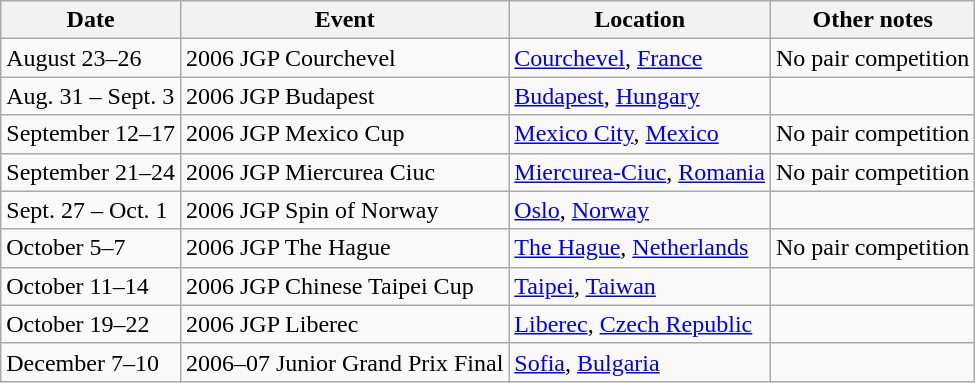<table class="wikitable">
<tr>
<th>Date</th>
<th>Event</th>
<th>Location</th>
<th>Other notes</th>
</tr>
<tr>
<td>August 23–26</td>
<td>2006 JGP Courchevel</td>
<td><a href='#'>Courchevel</a>, <a href='#'>France</a></td>
<td>No pair competition</td>
</tr>
<tr>
<td>Aug. 31 – Sept. 3</td>
<td>2006 JGP Budapest</td>
<td><a href='#'>Budapest</a>, <a href='#'>Hungary</a></td>
<td></td>
</tr>
<tr>
<td>September 12–17</td>
<td>2006 JGP Mexico Cup</td>
<td><a href='#'>Mexico City</a>, <a href='#'>Mexico</a></td>
<td>No pair competition</td>
</tr>
<tr>
<td>September 21–24</td>
<td>2006 JGP Miercurea Ciuc</td>
<td><a href='#'>Miercurea-Ciuc</a>, <a href='#'>Romania</a></td>
<td>No pair competition</td>
</tr>
<tr>
<td>Sept. 27 – Oct. 1</td>
<td>2006 JGP Spin of Norway</td>
<td><a href='#'>Oslo</a>, <a href='#'>Norway</a></td>
<td></td>
</tr>
<tr>
<td>October 5–7</td>
<td>2006 JGP The Hague</td>
<td><a href='#'>The Hague</a>, <a href='#'>Netherlands</a></td>
<td>No pair competition</td>
</tr>
<tr>
<td>October 11–14</td>
<td>2006 JGP Chinese Taipei Cup</td>
<td><a href='#'>Taipei</a>, <a href='#'>Taiwan</a></td>
<td></td>
</tr>
<tr>
<td>October 19–22</td>
<td>2006 JGP Liberec</td>
<td><a href='#'>Liberec</a>, <a href='#'>Czech Republic</a></td>
<td></td>
</tr>
<tr>
<td>December 7–10</td>
<td>2006–07 Junior Grand Prix Final</td>
<td><a href='#'>Sofia</a>, <a href='#'>Bulgaria</a></td>
<td></td>
</tr>
</table>
